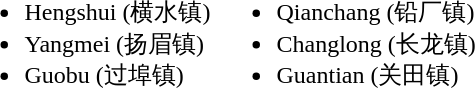<table>
<tr>
<td valign="top"><br><ul><li>Hengshui (横水镇)</li><li>Yangmei (扬眉镇)</li><li>Guobu (过埠镇)</li></ul></td>
<td valign="top"><br><ul><li>Qianchang (铅厂镇)</li><li>Changlong (长龙镇)</li><li>Guantian (关田镇)</li></ul></td>
</tr>
</table>
